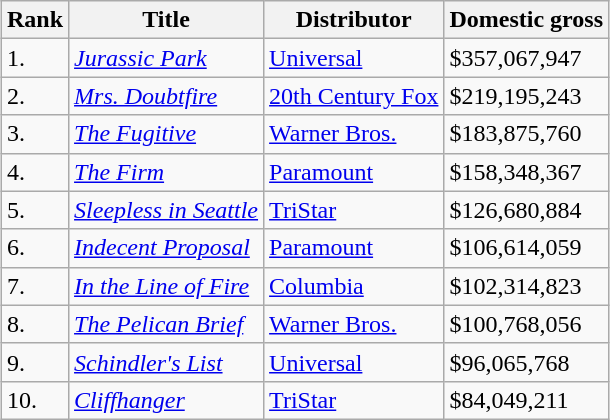<table class="wikitable sortable" style="margin:auto; margin:auto;">
<tr>
<th>Rank</th>
<th>Title</th>
<th>Distributor</th>
<th>Domestic gross</th>
</tr>
<tr>
<td>1.</td>
<td><em><a href='#'>Jurassic Park</a></em></td>
<td><a href='#'>Universal</a></td>
<td>$357,067,947</td>
</tr>
<tr>
<td>2.</td>
<td><em><a href='#'>Mrs. Doubtfire</a></em></td>
<td><a href='#'>20th Century Fox</a></td>
<td>$219,195,243</td>
</tr>
<tr>
<td>3.</td>
<td><em><a href='#'>The Fugitive</a></em></td>
<td><a href='#'>Warner Bros.</a></td>
<td>$183,875,760</td>
</tr>
<tr>
<td>4.</td>
<td><em><a href='#'>The Firm</a></em></td>
<td><a href='#'>Paramount</a></td>
<td>$158,348,367</td>
</tr>
<tr>
<td>5.</td>
<td><em><a href='#'>Sleepless in Seattle</a></em></td>
<td><a href='#'>TriStar</a></td>
<td>$126,680,884</td>
</tr>
<tr>
<td>6.</td>
<td><em><a href='#'>Indecent Proposal</a></em></td>
<td><a href='#'>Paramount</a></td>
<td>$106,614,059</td>
</tr>
<tr>
<td>7.</td>
<td><em><a href='#'>In the Line of Fire</a></em></td>
<td><a href='#'>Columbia</a></td>
<td>$102,314,823</td>
</tr>
<tr>
<td>8.</td>
<td><em><a href='#'>The Pelican Brief</a></em></td>
<td><a href='#'>Warner Bros.</a></td>
<td>$100,768,056</td>
</tr>
<tr>
<td>9.</td>
<td><em><a href='#'>Schindler's List</a></em></td>
<td><a href='#'>Universal</a></td>
<td>$96,065,768</td>
</tr>
<tr>
<td>10.</td>
<td><em><a href='#'>Cliffhanger</a></em></td>
<td><a href='#'>TriStar</a></td>
<td>$84,049,211</td>
</tr>
</table>
